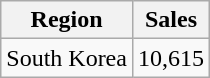<table class="wikitable">
<tr>
<th>Region</th>
<th>Sales</th>
</tr>
<tr>
<td>South Korea</td>
<td>10,615</td>
</tr>
</table>
